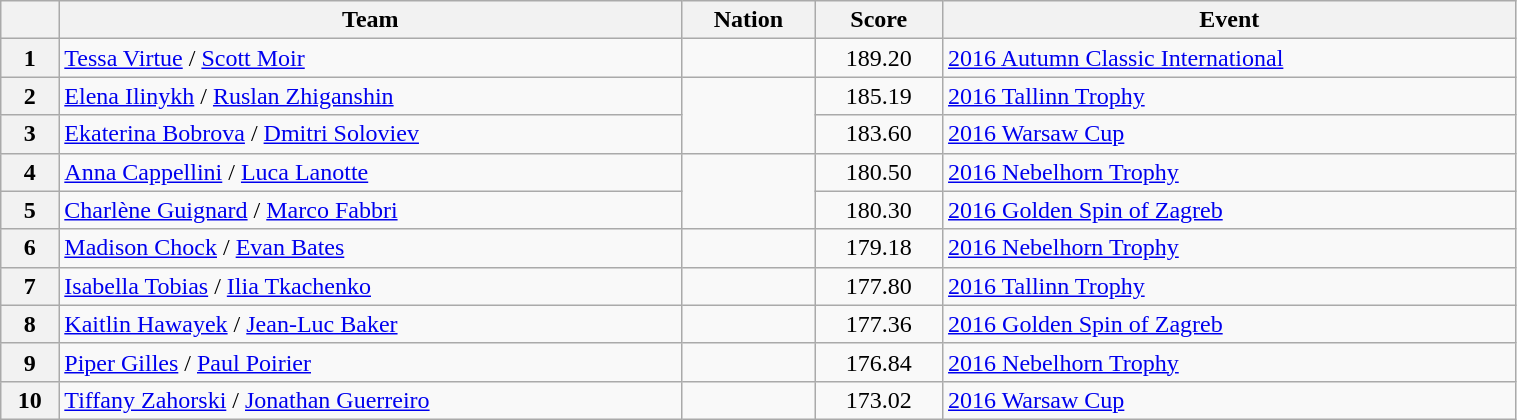<table class="wikitable sortable" style="text-align:left; width:80%">
<tr>
<th scope="col"></th>
<th scope="col">Team</th>
<th scope="col">Nation</th>
<th scope="col">Score</th>
<th scope="col">Event</th>
</tr>
<tr>
<th scope="row">1</th>
<td><a href='#'>Tessa Virtue</a> / <a href='#'>Scott Moir</a></td>
<td></td>
<td style="text-align:center;">189.20</td>
<td><a href='#'>2016 Autumn Classic International</a></td>
</tr>
<tr>
<th scope="row">2</th>
<td><a href='#'>Elena Ilinykh</a> / <a href='#'>Ruslan Zhiganshin</a></td>
<td rowspan="2"></td>
<td style="text-align:center;">185.19</td>
<td><a href='#'>2016 Tallinn Trophy</a></td>
</tr>
<tr>
<th scope="row">3</th>
<td><a href='#'>Ekaterina Bobrova</a> / <a href='#'>Dmitri Soloviev</a></td>
<td style="text-align:center;">183.60</td>
<td><a href='#'>2016 Warsaw Cup</a></td>
</tr>
<tr>
<th scope="row">4</th>
<td><a href='#'>Anna Cappellini</a> / <a href='#'>Luca Lanotte</a></td>
<td rowspan="2"></td>
<td style="text-align:center;">180.50</td>
<td><a href='#'>2016 Nebelhorn Trophy</a></td>
</tr>
<tr>
<th scope="row">5</th>
<td><a href='#'>Charlène Guignard</a> / <a href='#'>Marco Fabbri</a></td>
<td style="text-align:center;">180.30</td>
<td><a href='#'>2016 Golden Spin of Zagreb</a></td>
</tr>
<tr>
<th scope="row">6</th>
<td><a href='#'>Madison Chock</a> / <a href='#'>Evan Bates</a></td>
<td></td>
<td style="text-align:center;">179.18</td>
<td><a href='#'>2016 Nebelhorn Trophy</a></td>
</tr>
<tr>
<th scope="row">7</th>
<td><a href='#'>Isabella Tobias</a> / <a href='#'>Ilia Tkachenko</a></td>
<td></td>
<td style="text-align:center;">177.80</td>
<td><a href='#'>2016 Tallinn Trophy</a></td>
</tr>
<tr>
<th scope="row">8</th>
<td><a href='#'>Kaitlin Hawayek</a> / <a href='#'>Jean-Luc Baker</a></td>
<td></td>
<td style="text-align:center;">177.36</td>
<td><a href='#'>2016 Golden Spin of Zagreb</a></td>
</tr>
<tr>
<th scope="row">9</th>
<td><a href='#'>Piper Gilles</a> / <a href='#'>Paul Poirier</a></td>
<td></td>
<td style="text-align:center;">176.84</td>
<td><a href='#'>2016 Nebelhorn Trophy</a></td>
</tr>
<tr>
<th scope="row">10</th>
<td><a href='#'>Tiffany Zahorski</a> / <a href='#'>Jonathan Guerreiro</a></td>
<td></td>
<td style="text-align:center;">173.02</td>
<td><a href='#'>2016 Warsaw Cup</a></td>
</tr>
</table>
